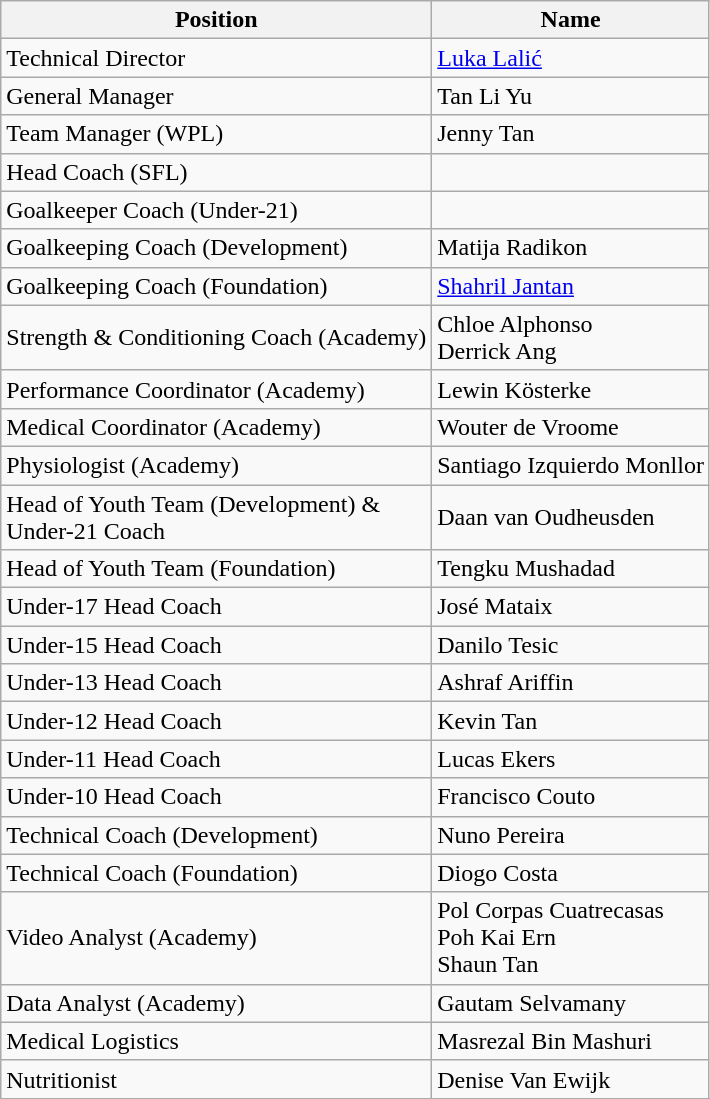<table class="wikitable">
<tr>
<th>Position</th>
<th>Name</th>
</tr>
<tr>
<td>Technical Director</td>
<td> <a href='#'>Luka Lalić</a></td>
</tr>
<tr>
<td>General Manager</td>
<td> Tan Li Yu</td>
</tr>
<tr>
<td>Team Manager (WPL)</td>
<td> Jenny Tan</td>
</tr>
<tr>
<td>Head Coach (SFL)</td>
<td></td>
</tr>
<tr>
<td>Goalkeeper Coach (Under-21)</td>
<td></td>
</tr>
<tr>
<td>Goalkeeping Coach (Development)</td>
<td> Matija Radikon</td>
</tr>
<tr>
<td>Goalkeeping Coach (Foundation)</td>
<td> <a href='#'>Shahril Jantan</a></td>
</tr>
<tr>
<td>Strength & Conditioning Coach (Academy)</td>
<td> Chloe Alphonso <br>  Derrick Ang</td>
</tr>
<tr>
<td>Performance Coordinator (Academy)</td>
<td> Lewin Kösterke</td>
</tr>
<tr>
<td>Medical Coordinator (Academy)</td>
<td> Wouter de Vroome</td>
</tr>
<tr>
<td>Physiologist (Academy)</td>
<td> Santiago Izquierdo Monllor</td>
</tr>
<tr>
<td>Head of Youth Team (Development) & <br> Under-21 Coach</td>
<td> Daan van Oudheusden</td>
</tr>
<tr>
<td>Head of Youth Team (Foundation)</td>
<td> Tengku Mushadad</td>
</tr>
<tr>
<td>Under-17 Head Coach</td>
<td> José Mataix</td>
</tr>
<tr>
<td>Under-15 Head Coach</td>
<td> Danilo Tesic</td>
</tr>
<tr>
<td>Under-13 Head Coach</td>
<td> Ashraf Ariffin</td>
</tr>
<tr>
<td>Under-12 Head Coach</td>
<td> Kevin Tan</td>
</tr>
<tr>
<td>Under-11 Head Coach</td>
<td> Lucas Ekers</td>
</tr>
<tr>
<td>Under-10 Head Coach</td>
<td> Francisco Couto</td>
</tr>
<tr>
<td>Technical Coach (Development)</td>
<td> Nuno Pereira <br></td>
</tr>
<tr>
<td>Technical Coach (Foundation)</td>
<td> Diogo Costa <br></td>
</tr>
<tr>
<td>Video Analyst (Academy)</td>
<td> Pol Corpas Cuatrecasas <br>  Poh Kai Ern <br>  Shaun Tan</td>
</tr>
<tr>
<td>Data Analyst (Academy)</td>
<td> Gautam Selvamany</td>
</tr>
<tr>
<td>Medical Logistics</td>
<td> Masrezal Bin Mashuri</td>
</tr>
<tr>
<td>Nutritionist</td>
<td> Denise Van Ewijk</td>
</tr>
<tr>
</tr>
</table>
